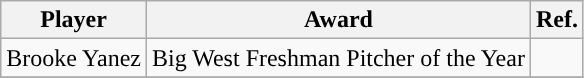<table class="wikitable sortable sortable" style="text-align: center">
<tr align=center>
<th>Player</th>
<th>Award</th>
<th>Ref.</th>
</tr>
<tr>
<td>Brooke Yanez</td>
<td>Big West Freshman Pitcher of the Year</td>
<td></td>
</tr>
<tr>
</tr>
</table>
